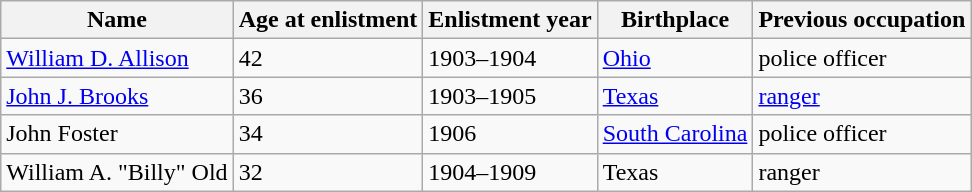<table class="wikitable">
<tr>
<th>Name</th>
<th>Age at enlistment</th>
<th>Enlistment year</th>
<th>Birthplace</th>
<th>Previous occupation</th>
</tr>
<tr>
<td><a href='#'>William D. Allison</a></td>
<td>42</td>
<td>1903–1904</td>
<td><a href='#'>Ohio</a></td>
<td>police officer</td>
</tr>
<tr>
<td><a href='#'>John J. Brooks</a></td>
<td>36</td>
<td>1903–1905</td>
<td><a href='#'>Texas</a></td>
<td><a href='#'>ranger</a></td>
</tr>
<tr>
<td>John Foster</td>
<td>34</td>
<td>1906</td>
<td><a href='#'>South Carolina</a></td>
<td>police officer</td>
</tr>
<tr>
<td>William A. "Billy" Old</td>
<td>32</td>
<td>1904–1909</td>
<td>Texas</td>
<td>ranger</td>
</tr>
</table>
